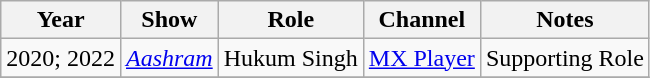<table class = "wikitable sortable">
<tr>
<th>Year</th>
<th>Show</th>
<th>Role</th>
<th>Channel</th>
<th>Notes</th>
</tr>
<tr>
<td>2020; 2022</td>
<td><em><a href='#'>Aashram</a></em></td>
<td>Hukum Singh</td>
<td><a href='#'>MX Player</a></td>
<td>Supporting Role</td>
</tr>
<tr>
</tr>
</table>
